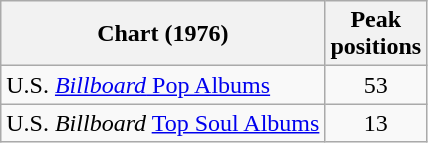<table class="wikitable">
<tr>
<th align="left">Chart (1976)</th>
<th style="text-align:center;">Peak<br>positions</th>
</tr>
<tr>
<td align="left">U.S. <a href='#'><em>Billboard</em> Pop Albums</a></td>
<td style="text-align:center;">53</td>
</tr>
<tr>
<td align="left">U.S. <em>Billboard</em> <a href='#'>Top Soul Albums</a></td>
<td style="text-align:center;">13</td>
</tr>
</table>
